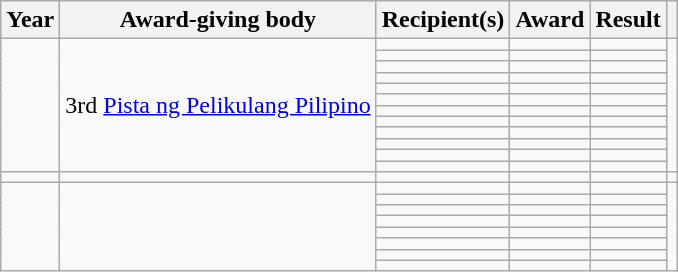<table class="wikitable" style="font-size:100%;">
<tr>
<th scope="col">Year</th>
<th scope="col">Award-giving body</th>
<th scope="col">Recipient(s)</th>
<th scope="col">Award</th>
<th scope="col">Result</th>
<th scope="col"></th>
</tr>
<tr>
<td rowspan="12"></td>
<td rowspan="12">3rd <a href='#'>Pista ng Pelikulang Pilipino</a></td>
<td></td>
<td></td>
<td></td>
<td rowspan="12"></td>
</tr>
<tr>
<td></td>
<td></td>
<td></td>
</tr>
<tr>
<td></td>
<td></td>
<td></td>
</tr>
<tr>
<td></td>
<td></td>
<td></td>
</tr>
<tr>
<td></td>
<td></td>
<td></td>
</tr>
<tr>
<td></td>
<td></td>
<td></td>
</tr>
<tr>
<td></td>
<td></td>
<td></td>
</tr>
<tr>
<td></td>
<td></td>
<td></td>
</tr>
<tr>
<td></td>
<td></td>
<td></td>
</tr>
<tr>
<td></td>
<td></td>
<td></td>
</tr>
<tr>
<td></td>
<td></td>
<td></td>
</tr>
<tr>
<td></td>
<td></td>
<td></td>
</tr>
<tr>
<td></td>
<td></td>
<td></td>
<td></td>
<td></td>
<td></td>
</tr>
<tr>
<td rowspan="8"></td>
<td rowspan="8"></td>
<td></td>
<td></td>
<td></td>
<td rowspan="8"></td>
</tr>
<tr>
<td></td>
<td></td>
<td></td>
</tr>
<tr>
<td></td>
<td></td>
<td></td>
</tr>
<tr>
<td></td>
<td></td>
<td></td>
</tr>
<tr>
<td></td>
<td></td>
<td></td>
</tr>
<tr>
<td></td>
<td></td>
<td></td>
</tr>
<tr>
<td></td>
<td></td>
<td></td>
</tr>
<tr>
<td></td>
<td></td>
<td></td>
</tr>
</table>
